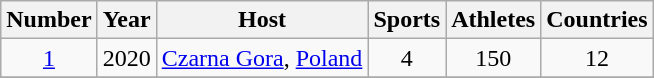<table class="wikitable" border="1">
<tr>
<th>Number</th>
<th>Year</th>
<th>Host</th>
<th>Sports</th>
<th>Athletes</th>
<th>Countries</th>
</tr>
<tr>
<td align=center><a href='#'>1</a></td>
<td align=center>2020</td>
<td> <a href='#'>Czarna Gora</a>, <a href='#'>Poland</a></td>
<td align=center>4</td>
<td align=center>150</td>
<td align=center>12</td>
</tr>
<tr>
</tr>
</table>
